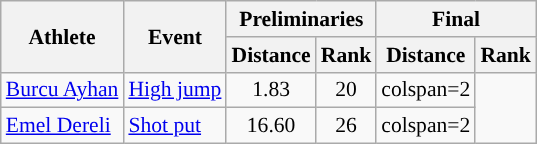<table class=wikitable style="font-size:90%;">
<tr>
<th rowspan=2>Athlete</th>
<th rowspan=2>Event</th>
<th colspan=2>Preliminaries</th>
<th colspan=2>Final</th>
</tr>
<tr>
<th>Distance</th>
<th>Rank</th>
<th>Distance</th>
<th>Rank</th>
</tr>
<tr>
<td><a href='#'>Burcu Ayhan</a></td>
<td><a href='#'>High jump</a></td>
<td align="center">1.83</td>
<td align="center">20</td>
<td>colspan=2 </td>
</tr>
<tr>
<td><a href='#'>Emel Dereli</a></td>
<td><a href='#'>Shot put</a></td>
<td align="center">16.60</td>
<td align="center">26</td>
<td>colspan=2 </td>
</tr>
</table>
